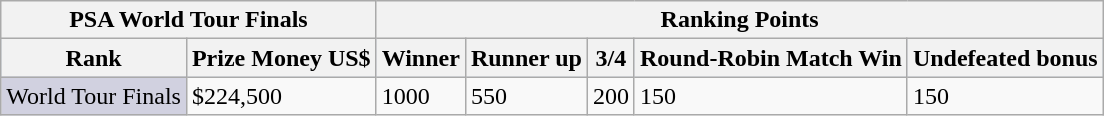<table class="wikitable">
<tr>
<th colspan=2>PSA World Tour Finals</th>
<th colspan=6>Ranking Points</th>
</tr>
<tr bgcolor="#d1e4fd">
<th>Rank</th>
<th>Prize Money US$</th>
<th>Winner</th>
<th>Runner up</th>
<th>3/4</th>
<th>Round-Robin Match Win</th>
<th>Undefeated bonus</th>
</tr>
<tr>
<td style="background:#d1d1e0;">World Tour Finals</td>
<td>$224,500</td>
<td>1000</td>
<td>550</td>
<td>200</td>
<td>150</td>
<td>150</td>
</tr>
</table>
